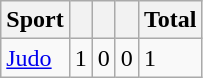<table class="wikitable sortable">
<tr>
<th>Sport</th>
<th></th>
<th></th>
<th></th>
<th>Total</th>
</tr>
<tr>
<td><a href='#'>Judo</a></td>
<td>1</td>
<td>0</td>
<td>0</td>
<td>1</td>
</tr>
</table>
